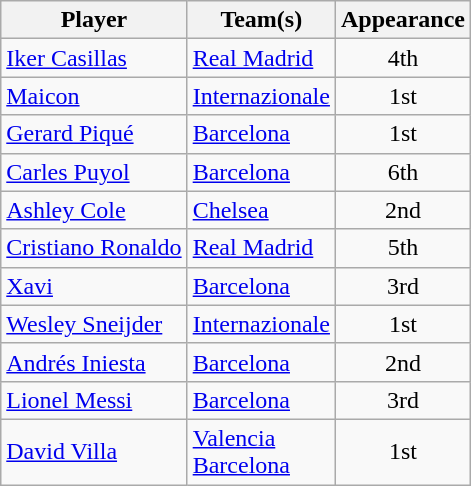<table class="wikitable">
<tr>
<th>Player</th>
<th>Team(s)</th>
<th>Appearance</th>
</tr>
<tr>
<td> <a href='#'>Iker Casillas</a></td>
<td> <a href='#'>Real Madrid</a></td>
<td style="text-align:center;">4th</td>
</tr>
<tr>
<td> <a href='#'>Maicon</a></td>
<td> <a href='#'>Internazionale</a></td>
<td style="text-align:center;">1st</td>
</tr>
<tr>
<td> <a href='#'>Gerard Piqué</a></td>
<td> <a href='#'>Barcelona</a></td>
<td style="text-align:center;">1st</td>
</tr>
<tr>
<td> <a href='#'>Carles Puyol</a></td>
<td> <a href='#'>Barcelona</a></td>
<td style="text-align:center;">6th</td>
</tr>
<tr>
<td> <a href='#'>Ashley Cole</a></td>
<td> <a href='#'>Chelsea</a></td>
<td style="text-align:center;">2nd</td>
</tr>
<tr>
<td> <a href='#'>Cristiano Ronaldo</a></td>
<td> <a href='#'>Real Madrid</a></td>
<td style="text-align:center;">5th</td>
</tr>
<tr>
<td> <a href='#'>Xavi</a></td>
<td> <a href='#'>Barcelona</a></td>
<td style="text-align:center;">3rd</td>
</tr>
<tr>
<td> <a href='#'>Wesley Sneijder</a></td>
<td> <a href='#'>Internazionale</a></td>
<td style="text-align:center;">1st</td>
</tr>
<tr>
<td> <a href='#'>Andrés Iniesta</a></td>
<td> <a href='#'>Barcelona</a></td>
<td style="text-align:center;">2nd</td>
</tr>
<tr>
<td> <a href='#'>Lionel Messi</a></td>
<td> <a href='#'>Barcelona</a></td>
<td style="text-align:center;">3rd</td>
</tr>
<tr>
<td> <a href='#'>David Villa</a></td>
<td> <a href='#'>Valencia</a> <br>  <a href='#'>Barcelona</a></td>
<td style="text-align:center;">1st</td>
</tr>
</table>
